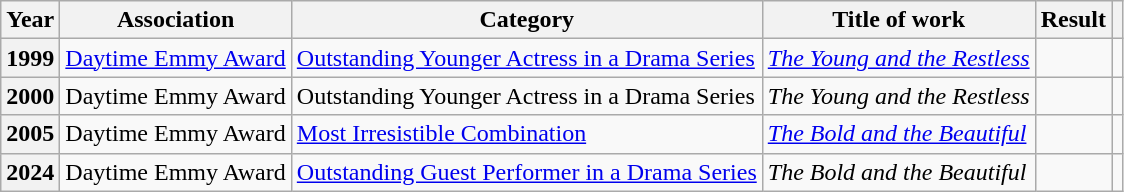<table class="wikitable sortable plainrowheaders">
<tr>
<th scope="col">Year</th>
<th scope="col">Association</th>
<th scope="col">Category</th>
<th scope="col">Title of work</th>
<th scope="col">Result</th>
<th scope="col" class="unsortable"></th>
</tr>
<tr>
<th scope="row" style="text-align:center;">1999</th>
<td><a href='#'>Daytime Emmy Award</a></td>
<td><a href='#'>Outstanding Younger Actress in a Drama Series</a></td>
<td><em><a href='#'>The Young and the Restless</a></em></td>
<td></td>
<td style="text-align:center;"></td>
</tr>
<tr>
<th scope="row" style="text-align:center;">2000</th>
<td>Daytime Emmy Award</td>
<td>Outstanding Younger Actress in a Drama Series</td>
<td><em>The Young and the Restless</em></td>
<td></td>
<td style="text-align:center;"></td>
</tr>
<tr>
<th scope="row" style="text-align:center;">2005</th>
<td>Daytime Emmy Award</td>
<td><a href='#'>Most Irresistible Combination</a> </td>
<td><em><a href='#'>The Bold and the Beautiful</a></em></td>
<td></td>
<td style="text-align:center;"></td>
</tr>
<tr>
<th scope="row" style="text-align:center;">2024</th>
<td>Daytime Emmy Award</td>
<td><a href='#'>Outstanding Guest Performer in a Drama Series</a></td>
<td><em>The Bold and the Beautiful</em></td>
<td></td>
<td style="text-align:center;"></td>
</tr>
</table>
